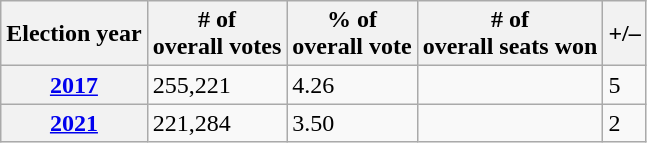<table class=wikitable>
<tr>
<th>Election year</th>
<th># of<br>overall votes</th>
<th>% of<br>overall vote</th>
<th># of<br>overall seats won</th>
<th>+/–</th>
</tr>
<tr>
<th><a href='#'>2017</a></th>
<td>255,221</td>
<td>4.26</td>
<td></td>
<td> 5</td>
</tr>
<tr>
<th><a href='#'>2021</a></th>
<td>221,284</td>
<td>3.50</td>
<td></td>
<td> 2</td>
</tr>
</table>
